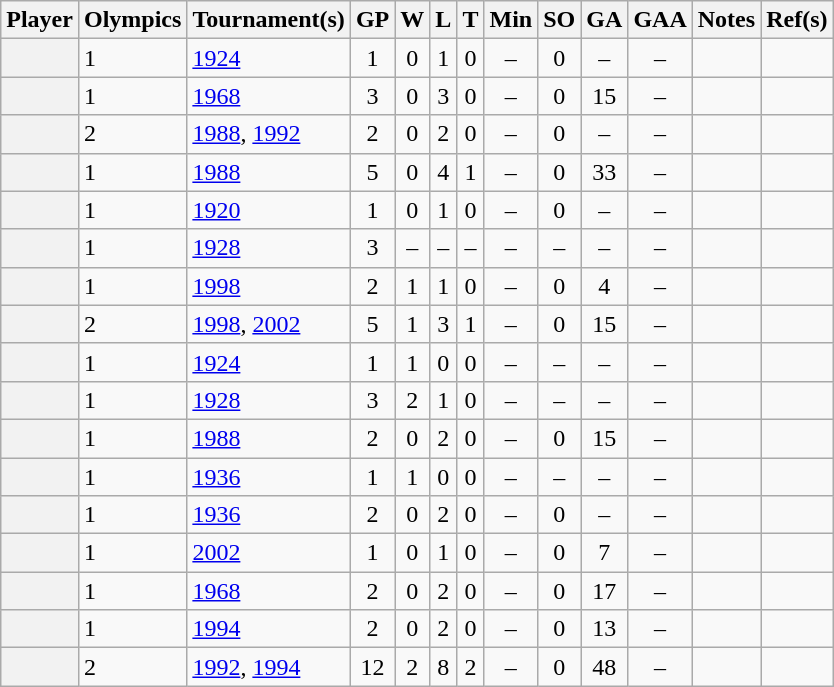<table class="wikitable sortable plainrowheaders" style="text-align:center;">
<tr>
<th scope="col">Player</th>
<th scope="col">Olympics</th>
<th scope="col" data-sort-type="text">Tournament(s)</th>
<th scope="col">GP</th>
<th scope="col">W</th>
<th scope="col">L</th>
<th scope="col">T</th>
<th scope="col">Min</th>
<th scope="col">SO</th>
<th scope="col">GA</th>
<th scope="col">GAA</th>
<th scope="col">Notes</th>
<th scope="col" class="unsortable">Ref(s)</th>
</tr>
<tr>
<th scope="row"></th>
<td align=left>1</td>
<td align=left><a href='#'>1924</a></td>
<td>1</td>
<td>0</td>
<td>1</td>
<td>0</td>
<td>–</td>
<td>0</td>
<td>–</td>
<td>–</td>
<td></td>
<td></td>
</tr>
<tr>
<th scope="row"></th>
<td align=left>1</td>
<td align=left><a href='#'>1968</a></td>
<td>3</td>
<td>0</td>
<td>3</td>
<td>0</td>
<td>–</td>
<td>0</td>
<td>15</td>
<td>–</td>
<td></td>
<td></td>
</tr>
<tr>
<th scope="row"></th>
<td align=left>2</td>
<td align=left><a href='#'>1988</a>, <a href='#'>1992</a></td>
<td>2</td>
<td>0</td>
<td>2</td>
<td>0</td>
<td>–</td>
<td>0</td>
<td>–</td>
<td>–</td>
<td></td>
<td></td>
</tr>
<tr>
<th scope="row"></th>
<td align=left>1</td>
<td align=left><a href='#'>1988</a></td>
<td>5</td>
<td>0</td>
<td>4</td>
<td>1</td>
<td>–</td>
<td>0</td>
<td>33</td>
<td>–</td>
<td></td>
<td></td>
</tr>
<tr>
<th scope="row"></th>
<td align=left>1</td>
<td align=left><a href='#'>1920</a></td>
<td>1</td>
<td>0</td>
<td>1</td>
<td>0</td>
<td>–</td>
<td>0</td>
<td>–</td>
<td>–</td>
<td></td>
<td></td>
</tr>
<tr>
<th scope="row"></th>
<td align=left>1</td>
<td align=left><a href='#'>1928</a></td>
<td>3</td>
<td>–</td>
<td>–</td>
<td>–</td>
<td>–</td>
<td>–</td>
<td>–</td>
<td>–</td>
<td></td>
<td></td>
</tr>
<tr>
<th scope="row"></th>
<td align=left>1</td>
<td align=left><a href='#'>1998</a></td>
<td>2</td>
<td>1</td>
<td>1</td>
<td>0</td>
<td>–</td>
<td>0</td>
<td>4</td>
<td>–</td>
<td></td>
<td></td>
</tr>
<tr>
<th scope="row"></th>
<td align=left>2</td>
<td align=left><a href='#'>1998</a>, <a href='#'>2002</a></td>
<td>5</td>
<td>1</td>
<td>3</td>
<td>1</td>
<td>–</td>
<td>0</td>
<td>15</td>
<td>–</td>
<td></td>
<td></td>
</tr>
<tr>
<th scope="row"></th>
<td align=left>1</td>
<td align=left><a href='#'>1924</a></td>
<td>1</td>
<td>1</td>
<td>0</td>
<td>0</td>
<td>–</td>
<td>–</td>
<td>–</td>
<td>–</td>
<td></td>
<td></td>
</tr>
<tr>
<th scope="row"></th>
<td align=left>1</td>
<td align=left><a href='#'>1928</a></td>
<td>3</td>
<td>2</td>
<td>1</td>
<td>0</td>
<td>–</td>
<td>–</td>
<td>–</td>
<td>–</td>
<td></td>
<td></td>
</tr>
<tr>
<th scope="row"></th>
<td align=left>1</td>
<td align=left><a href='#'>1988</a></td>
<td>2</td>
<td>0</td>
<td>2</td>
<td>0</td>
<td>–</td>
<td>0</td>
<td>15</td>
<td>–</td>
<td></td>
<td></td>
</tr>
<tr>
<th scope="row"></th>
<td align=left>1</td>
<td align=left><a href='#'>1936</a></td>
<td>1</td>
<td>1</td>
<td>0</td>
<td>0</td>
<td>–</td>
<td>–</td>
<td>–</td>
<td>–</td>
<td></td>
<td></td>
</tr>
<tr>
<th scope="row"></th>
<td align=left>1</td>
<td align=left><a href='#'>1936</a></td>
<td>2</td>
<td>0</td>
<td>2</td>
<td>0</td>
<td>–</td>
<td>0</td>
<td>–</td>
<td>–</td>
<td></td>
<td></td>
</tr>
<tr>
<th scope="row"></th>
<td align=left>1</td>
<td align=left><a href='#'>2002</a></td>
<td>1</td>
<td>0</td>
<td>1</td>
<td>0</td>
<td>–</td>
<td>0</td>
<td>7</td>
<td>–</td>
<td></td>
<td></td>
</tr>
<tr>
<th scope="row"></th>
<td align=left>1</td>
<td align=left><a href='#'>1968</a></td>
<td>2</td>
<td>0</td>
<td>2</td>
<td>0</td>
<td>–</td>
<td>0</td>
<td>17</td>
<td>–</td>
<td></td>
<td></td>
</tr>
<tr>
<th scope="row"></th>
<td align=left>1</td>
<td align=left><a href='#'>1994</a></td>
<td>2</td>
<td>0</td>
<td>2</td>
<td>0</td>
<td>–</td>
<td>0</td>
<td>13</td>
<td>–</td>
<td></td>
<td></td>
</tr>
<tr>
<th scope="row"></th>
<td align=left>2</td>
<td align=left><a href='#'>1992</a>, <a href='#'>1994</a></td>
<td>12</td>
<td>2</td>
<td>8</td>
<td>2</td>
<td>–</td>
<td>0</td>
<td>48</td>
<td>–</td>
<td></td>
<td></td>
</tr>
</table>
